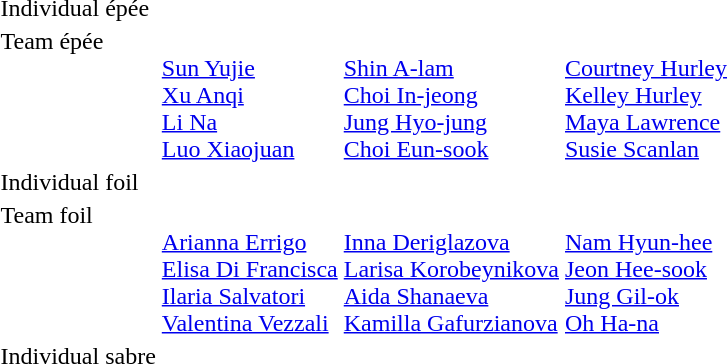<table>
<tr>
<td>Individual épée <br></td>
<td></td>
<td></td>
<td></td>
</tr>
<tr valign="top">
<td>Team épée <br></td>
<td><br><a href='#'>Sun Yujie</a><br><a href='#'>Xu Anqi</a><br><a href='#'>Li Na</a><br><a href='#'>Luo Xiaojuan</a></td>
<td><br><a href='#'>Shin A-lam</a><br><a href='#'>Choi In-jeong</a><br><a href='#'>Jung Hyo-jung</a><br><a href='#'>Choi Eun-sook</a></td>
<td><br><a href='#'>Courtney Hurley</a><br><a href='#'>Kelley Hurley</a><br><a href='#'>Maya Lawrence</a><br><a href='#'>Susie Scanlan</a></td>
</tr>
<tr>
<td>Individual foil <br></td>
<td></td>
<td></td>
<td></td>
</tr>
<tr valign="top">
<td>Team foil <br></td>
<td><br><a href='#'>Arianna Errigo</a><br><a href='#'>Elisa Di Francisca</a><br><a href='#'>Ilaria Salvatori</a><br><a href='#'>Valentina Vezzali</a></td>
<td><br><a href='#'>Inna Deriglazova</a><br><a href='#'>Larisa Korobeynikova</a><br><a href='#'>Aida Shanaeva</a><br><a href='#'>Kamilla Gafurzianova</a></td>
<td><br><a href='#'>Nam Hyun-hee</a><br><a href='#'>Jeon Hee-sook</a><br><a href='#'>Jung Gil-ok</a><br><a href='#'>Oh Ha-na</a></td>
</tr>
<tr>
<td>Individual sabre <br></td>
<td></td>
<td></td>
<td></td>
</tr>
</table>
